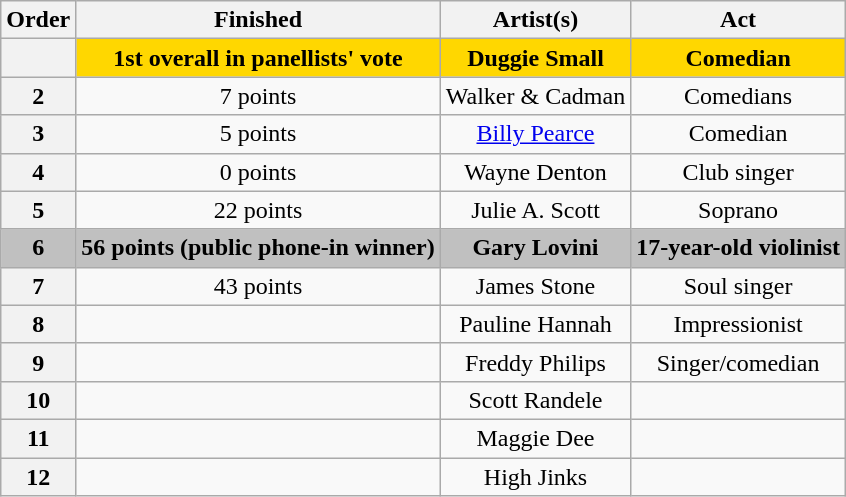<table class= "wikitable sortable" style="text-align:center">
<tr>
<th>Order</th>
<th>Finished</th>
<th>Artist(s)</th>
<th>Act</th>
</tr>
<tr>
<th></th>
<td style="background-color:gold"><strong>1st overall in panellists' vote</strong></td>
<td style="background-color:gold"><strong>Duggie Small</strong></td>
<td style="background-color:gold"><strong>Comedian</strong></td>
</tr>
<tr>
<th>2</th>
<td>7 points</td>
<td>Walker & Cadman</td>
<td>Comedians</td>
</tr>
<tr>
<th>3</th>
<td>5 points</td>
<td><a href='#'>Billy Pearce</a></td>
<td>Comedian</td>
</tr>
<tr>
<th>4</th>
<td>0 points</td>
<td>Wayne Denton</td>
<td>Club singer</td>
</tr>
<tr>
<th>5</th>
<td>22 points</td>
<td>Julie A. Scott</td>
<td>Soprano</td>
</tr>
<tr>
<th style="background-color:silver">6</th>
<td style="background-color:silver"><strong>56 points (public phone-in winner)</strong></td>
<td style="background-color:silver"><strong>Gary Lovini</strong></td>
<td style="background-color:silver"><strong>17-year-old violinist</strong></td>
</tr>
<tr>
<th>7</th>
<td>43 points</td>
<td>James Stone</td>
<td>Soul singer</td>
</tr>
<tr>
<th>8</th>
<td></td>
<td>Pauline Hannah</td>
<td>Impressionist</td>
</tr>
<tr>
<th>9</th>
<td></td>
<td>Freddy Philips</td>
<td>Singer/comedian</td>
</tr>
<tr>
<th>10</th>
<td></td>
<td>Scott Randele</td>
<td></td>
</tr>
<tr>
<th>11</th>
<td></td>
<td>Maggie Dee</td>
<td></td>
</tr>
<tr>
<th>12</th>
<td></td>
<td>High Jinks</td>
<td></td>
</tr>
</table>
